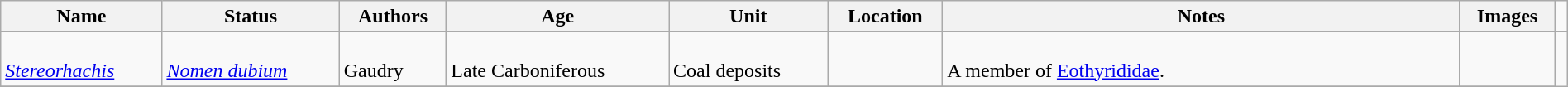<table class="wikitable sortable" align="center" width="100%">
<tr>
<th>Name</th>
<th>Status</th>
<th>Authors</th>
<th>Age</th>
<th>Unit</th>
<th>Location</th>
<th width="33%" class="unsortable">Notes</th>
<th class="unsortable">Images</th>
</tr>
<tr>
<td><br><em><a href='#'>Stereorhachis</a></em></td>
<td><br><em><a href='#'>Nomen dubium</a></em></td>
<td><br>Gaudry</td>
<td><br>Late Carboniferous</td>
<td><br>Coal deposits</td>
<td><br></td>
<td><br>A member of <a href='#'>Eothyrididae</a>.</td>
<td></td>
<td rowspan="99"></td>
</tr>
<tr>
</tr>
</table>
